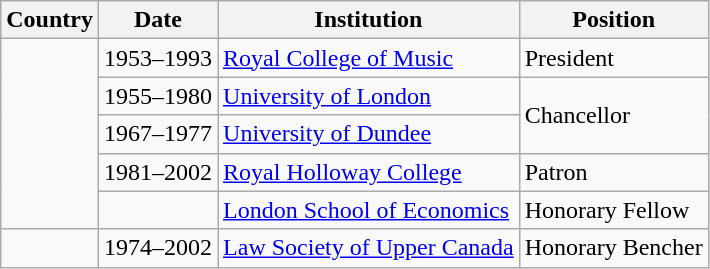<table class="wikitable">
<tr>
<th>Country</th>
<th>Date</th>
<th>Institution</th>
<th>Position</th>
</tr>
<tr>
<td rowspan="5"></td>
<td>1953–1993</td>
<td><a href='#'>Royal College of Music</a></td>
<td>President</td>
</tr>
<tr>
<td>1955–1980</td>
<td><a href='#'>University of London</a></td>
<td rowspan="2">Chancellor</td>
</tr>
<tr>
<td>1967–1977</td>
<td><a href='#'>University of Dundee</a></td>
</tr>
<tr>
<td>1981–2002</td>
<td><a href='#'>Royal Holloway College</a></td>
<td>Patron</td>
</tr>
<tr>
<td></td>
<td><a href='#'>London School of Economics</a></td>
<td>Honorary Fellow</td>
</tr>
<tr>
<td></td>
<td>1974–2002</td>
<td><a href='#'>Law Society of Upper Canada</a></td>
<td>Honorary Bencher</td>
</tr>
</table>
